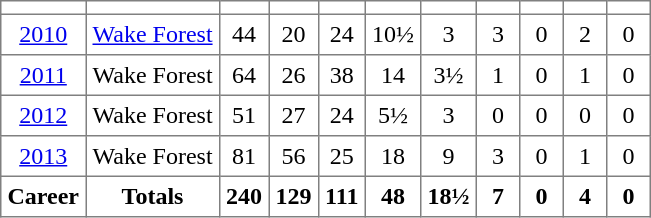<table class="toccolours" border="1" cellpadding="4" cellspacing="0" style="border-collapse: collapse; margin:0;">
<tr>
<th width=30></th>
<th></th>
<th width=20></th>
<th width=20></th>
<th width=20></th>
<th width=20></th>
<th width=20></th>
<th width=20></th>
<th width=20></th>
<th width=20></th>
<th width=20></th>
</tr>
<tr align=center>
<td><a href='#'>2010</a></td>
<td><a href='#'>Wake Forest</a></td>
<td>44</td>
<td>20</td>
<td>24</td>
<td>10½</td>
<td>3</td>
<td>3</td>
<td>0</td>
<td>2</td>
<td>0</td>
</tr>
<tr align=center>
<td><a href='#'>2011</a></td>
<td>Wake Forest</td>
<td>64</td>
<td>26</td>
<td>38</td>
<td>14</td>
<td>3½</td>
<td>1</td>
<td>0</td>
<td>1</td>
<td>0</td>
</tr>
<tr align=center>
<td><a href='#'>2012</a></td>
<td>Wake Forest</td>
<td>51</td>
<td>27</td>
<td>24</td>
<td>5½</td>
<td>3</td>
<td>0</td>
<td>0</td>
<td>0</td>
<td>0</td>
</tr>
<tr align=center>
<td><a href='#'>2013</a></td>
<td>Wake Forest</td>
<td>81</td>
<td>56</td>
<td>25</td>
<td>18</td>
<td>9</td>
<td>3</td>
<td>0</td>
<td>1</td>
<td>0</td>
</tr>
<tr align=center>
<td><strong>Career</strong></td>
<td><strong>Totals</strong></td>
<td><strong>240</strong></td>
<td><strong>129</strong></td>
<td><strong>111</strong></td>
<td><strong>48</strong></td>
<td><strong>18½</strong></td>
<td><strong>7</strong></td>
<td><strong>0</strong></td>
<td><strong>4</strong></td>
<td><strong>0</strong></td>
</tr>
</table>
